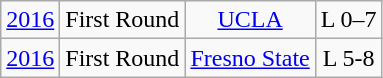<table class="wikitable collapsible collapsed">
<tr align="center">
<td><a href='#'>2016</a></td>
<td>First Round</td>
<td><a href='#'>UCLA</a></td>
<td>L 0–7</td>
</tr>
<tr align="center">
<td><a href='#'>2016</a></td>
<td>First Round</td>
<td><a href='#'>Fresno State</a></td>
<td>L 5-8</td>
</tr>
</table>
